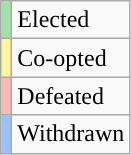<table class="wikitable">
<tr>
<td style="background:#A2E2AA"></td>
<td>Elected</td>
</tr>
<tr>
<td style="background:#FFF69A"></td>
<td>Co-opted</td>
</tr>
<tr>
<td style="background:#FBB9B2"></td>
<td>Defeated</td>
</tr>
<tr>
<td style="background:#9AC0FF"></td>
<td>Withdrawn</td>
</tr>
</table>
